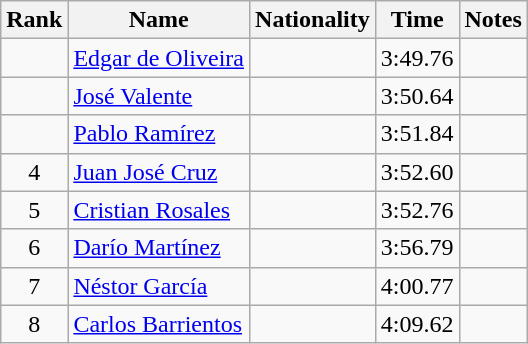<table class="wikitable sortable" style="text-align:center">
<tr>
<th>Rank</th>
<th>Name</th>
<th>Nationality</th>
<th>Time</th>
<th>Notes</th>
</tr>
<tr>
<td></td>
<td align=left><a href='#'>Edgar de Oliveira</a></td>
<td align=left></td>
<td>3:49.76</td>
<td></td>
</tr>
<tr>
<td></td>
<td align=left><a href='#'>José Valente</a></td>
<td align=left></td>
<td>3:50.64</td>
<td></td>
</tr>
<tr>
<td></td>
<td align=left><a href='#'>Pablo Ramírez</a></td>
<td align=left></td>
<td>3:51.84</td>
<td></td>
</tr>
<tr>
<td>4</td>
<td align=left><a href='#'>Juan José Cruz</a></td>
<td align=left></td>
<td>3:52.60</td>
<td></td>
</tr>
<tr>
<td>5</td>
<td align=left><a href='#'>Cristian Rosales</a></td>
<td align=left></td>
<td>3:52.76</td>
<td></td>
</tr>
<tr>
<td>6</td>
<td align=left><a href='#'>Darío Martínez</a></td>
<td align=left></td>
<td>3:56.79</td>
<td></td>
</tr>
<tr>
<td>7</td>
<td align=left><a href='#'>Néstor García</a></td>
<td align=left></td>
<td>4:00.77</td>
<td></td>
</tr>
<tr>
<td>8</td>
<td align=left><a href='#'>Carlos Barrientos</a></td>
<td align=left></td>
<td>4:09.62</td>
<td></td>
</tr>
</table>
